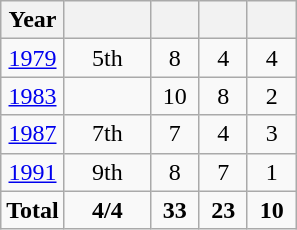<table class="wikitable" style="text-align: center;">
<tr>
<th>Year</th>
<th width="50"></th>
<th width=25></th>
<th width=25></th>
<th width=25></th>
</tr>
<tr>
<td> <a href='#'>1979</a></td>
<td>5th</td>
<td>8</td>
<td>4</td>
<td>4</td>
</tr>
<tr>
<td> <a href='#'>1983</a></td>
<td></td>
<td>10</td>
<td>8</td>
<td>2</td>
</tr>
<tr>
<td> <a href='#'>1987</a></td>
<td>7th</td>
<td>7</td>
<td>4</td>
<td>3</td>
</tr>
<tr>
<td> <a href='#'>1991</a></td>
<td>9th</td>
<td>8</td>
<td>7</td>
<td>1</td>
</tr>
<tr>
<td><strong>Total</strong></td>
<td><strong>4/4</strong></td>
<td><strong>33</strong></td>
<td><strong>23</strong></td>
<td><strong>10</strong></td>
</tr>
</table>
